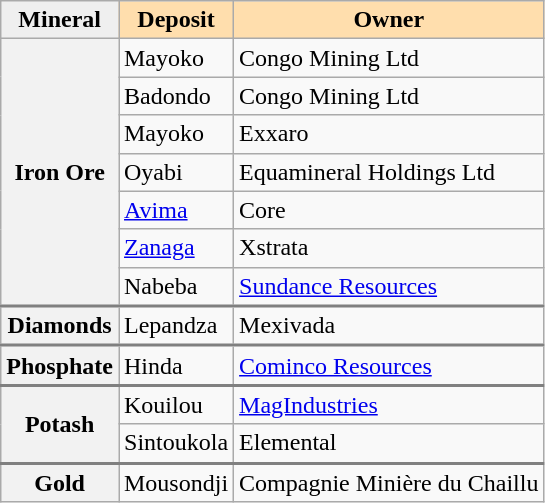<table class="wikitable">
<tr>
<th style="background: #efefef;">Mineral</th>
<th style="background: #ffdead;">Deposit</th>
<th style="background: #ffdead;">Owner</th>
</tr>
<tr>
<th scope="row" rowspan="7">Iron Ore</th>
<td>Mayoko</td>
<td>Congo Mining Ltd</td>
</tr>
<tr>
<td>Badondo</td>
<td>Congo Mining Ltd</td>
</tr>
<tr>
<td>Mayoko</td>
<td>Exxaro</td>
</tr>
<tr>
<td>Oyabi</td>
<td>Equamineral Holdings Ltd</td>
</tr>
<tr>
<td><a href='#'>Avima</a></td>
<td>Core</td>
</tr>
<tr>
<td><a href='#'>Zanaga</a></td>
<td>Xstrata</td>
</tr>
<tr>
<td>Nabeba</td>
<td><a href='#'>Sundance Resources</a></td>
</tr>
<tr>
<th scope="row" style="border-top:2px solid gray;">Diamonds</th>
<td style="border-top:2px solid gray;">Lepandza</td>
<td style="border-top:2px solid gray;">Mexivada</td>
</tr>
<tr>
<th scope="row" style="border-top:2px solid gray;">Phosphate</th>
<td style="border-top:2px solid gray;">Hinda</td>
<td style="border-top:2px solid gray;"><a href='#'>Cominco Resources</a></td>
</tr>
<tr>
<th scope="row" rowspan="2" style="border-top:2px solid gray;">Potash</th>
<td style="border-top:2px solid gray;">Kouilou</td>
<td style="border-top:2px solid gray;"><a href='#'>MagIndustries</a></td>
</tr>
<tr>
<td>Sintoukola</td>
<td>Elemental</td>
</tr>
<tr>
<th scope="row" rowspan="2" style="border-top:2px solid gray;">Gold</th>
<td style="border-top:2px solid gray;">Mousondji</td>
<td style="border-top:2px solid gray;">Compagnie Minière du Chaillu</td>
</tr>
</table>
